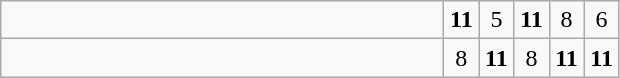<table class="wikitable">
<tr>
<td style="width:18em"></td>
<td align=center style="width:1em"><strong>11</strong></td>
<td align=center style="width:1em">5</td>
<td align=center style="width:1em"><strong>11</strong></td>
<td align=center style="width:1em">8</td>
<td align=center style="width:1em">6</td>
</tr>
<tr>
<td style="width:18em"><strong></strong></td>
<td align=center style="width:1em">8</td>
<td align=center style="width:1em"><strong>11</strong></td>
<td align=center style="width:1em">8</td>
<td align=center style="width:1em"><strong>11</strong></td>
<td align=center style="width:1em"><strong>11</strong></td>
</tr>
</table>
